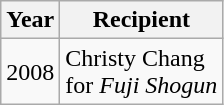<table class="wikitable sortable">
<tr>
<th>Year</th>
<th>Recipient</th>
</tr>
<tr>
<td>2008</td>
<td>Christy Chang<br> for <em>Fuji Shogun</em></td>
</tr>
</table>
